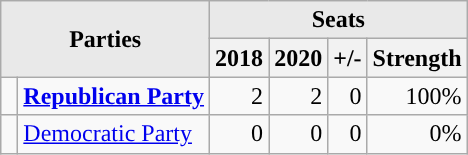<table class=wikitable>
<tr>
<th style="background-color:#E9E9E9" align=center rowspan=2 colspan=2>Parties</th>
<th style="background-color:#E9E9E9" align=center colspan=5>Seats</th>
</tr>
<tr bgcolor=#E9E9E9>
<th>2018</th>
<th>2020</th>
<th>+/-</th>
<th>Strength</th>
</tr>
<tr>
<td style="background-color:"> </td>
<td><strong><a href='#'>Republican Party</a></strong></td>
<td align=right>2</td>
<td align=right>2</td>
<td align=right> 0</td>
<td align=right>100%</td>
</tr>
<tr>
<td style="background-color:"> </td>
<td><a href='#'>Democratic Party</a></td>
<td align=right>0</td>
<td align=right>0</td>
<td align=right> 0</td>
<td align=right>0%</td>
</tr>
</table>
